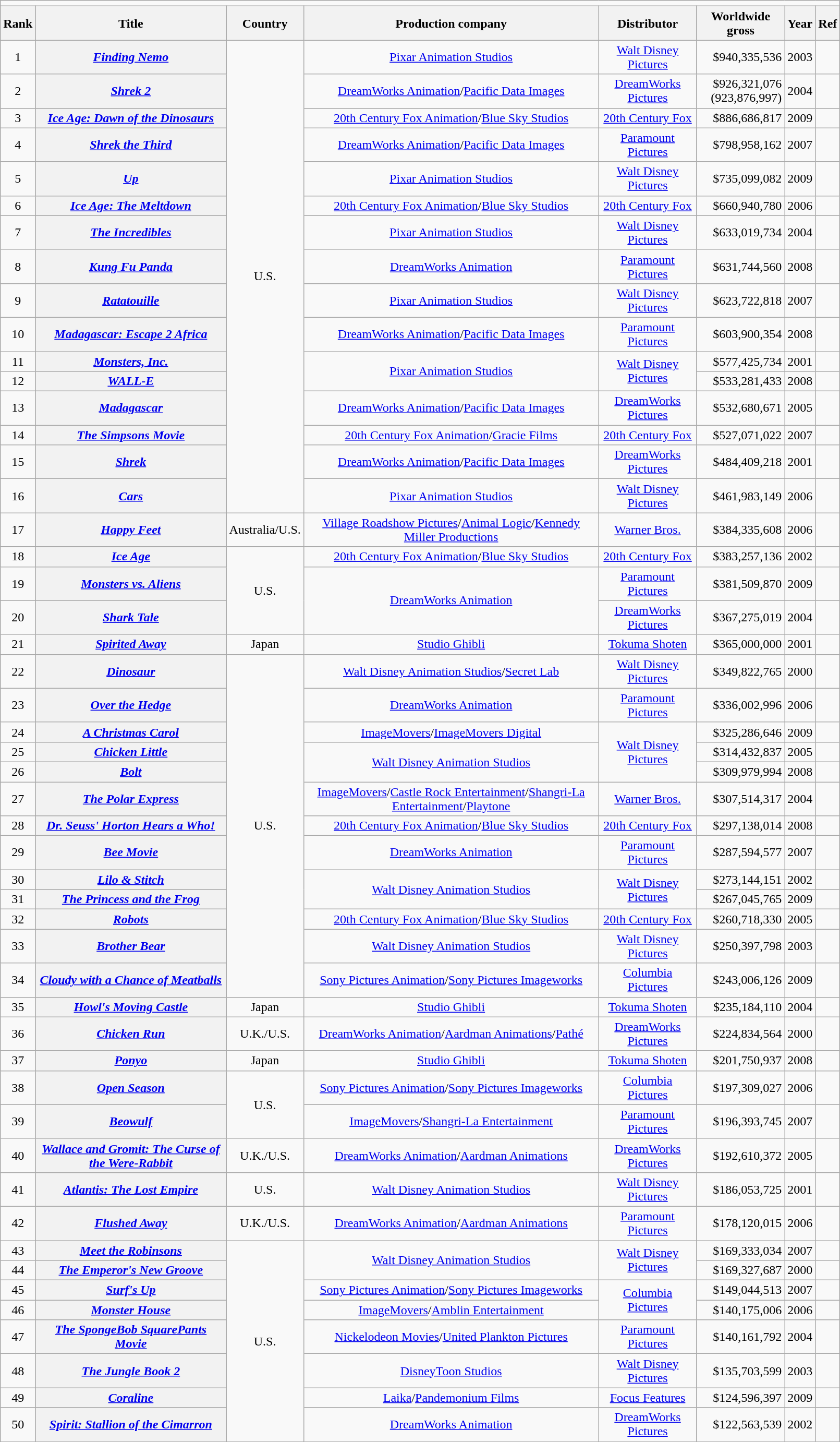<table class="wikitable" style="text-align:center; font-size:100%; width:85%;">
<tr>
<td colspan="8" scope="col"><strong></strong></td>
</tr>
<tr>
<th scope="col">Rank</th>
<th scope="col">Title</th>
<th scope="col">Country</th>
<th scope="col">Production company</th>
<th scope="col">Distributor</th>
<th scope="col">Worldwide gross</th>
<th scope="col">Year</th>
<th scope="col" class="unsortable">Ref</th>
</tr>
<tr>
<td style="text-align:center;">1</td>
<th scope="row"><em><a href='#'>Finding Nemo</a></em></th>
<td rowspan="16" style="text-align:center;">U.S.</td>
<td style="text-align:center;"><a href='#'>Pixar Animation Studios</a></td>
<td style="text-align:center;"><a href='#'>Walt Disney Pictures</a></td>
<td align="right">$940,335,536</td>
<td style="text-align:center;">2003</td>
<td style="text-align:center;"></td>
</tr>
<tr>
<td style="text-align:center;">2</td>
<th scope="row"><em><a href='#'>Shrek 2</a></em></th>
<td style="text-align:center;"><a href='#'>DreamWorks Animation</a>/<a href='#'>Pacific Data Images</a></td>
<td style="text-align:center;"><a href='#'>DreamWorks Pictures</a></td>
<td align="right">$926,321,076<br>(923,876,997)</td>
<td style="text-align:center;">2004</td>
<td style="text-align:center;"></td>
</tr>
<tr>
<td style="text-align:center;">3</td>
<th scope="row"><em><a href='#'>Ice Age: Dawn of the Dinosaurs</a></em></th>
<td style="text-align:center;"><a href='#'>20th Century Fox Animation</a>/<a href='#'>Blue Sky Studios</a></td>
<td style="text-align:center;"><a href='#'>20th Century Fox</a></td>
<td align="right">$886,686,817</td>
<td style="text-align:center;">2009</td>
<td style="text-align:center;"></td>
</tr>
<tr>
<td style="text-align:center;">4</td>
<th scope="row"><em><a href='#'>Shrek the Third</a></em></th>
<td style="text-align:center;"><a href='#'>DreamWorks Animation</a>/<a href='#'>Pacific Data Images</a></td>
<td style="text-align:center;"><a href='#'>Paramount Pictures</a></td>
<td align="right">$798,958,162</td>
<td style="text-align:center;">2007</td>
<td style="text-align:center;"></td>
</tr>
<tr>
<td style="text-align:center;">5</td>
<th scope="row"><em><a href='#'>Up</a></em></th>
<td style="text-align:center;"><a href='#'>Pixar Animation Studios</a></td>
<td style="text-align:center;"><a href='#'>Walt Disney Pictures</a></td>
<td align="right">$735,099,082</td>
<td style="text-align:center;">2009</td>
<td style="text-align:center;"></td>
</tr>
<tr>
<td style="text-align:center;">6</td>
<th scope="row"><em><a href='#'>Ice Age: The Meltdown</a></em></th>
<td style="text-align:center;"><a href='#'>20th Century Fox Animation</a>/<a href='#'>Blue Sky Studios</a></td>
<td style="text-align:center;"><a href='#'>20th Century Fox</a></td>
<td align="right">$660,940,780</td>
<td style="text-align:center;">2006</td>
<td style="text-align:center;"></td>
</tr>
<tr>
<td style="text-align:center;">7</td>
<th scope="row"><em><a href='#'>The Incredibles</a></em></th>
<td style="text-align:center;"><a href='#'>Pixar Animation Studios</a></td>
<td style="text-align:center;"><a href='#'>Walt Disney Pictures</a></td>
<td align="right">$633,019,734</td>
<td style="text-align:center;">2004</td>
<td style="text-align:center;"></td>
</tr>
<tr>
<td style="text-align:center;">8</td>
<th scope="row"><em><a href='#'>Kung Fu Panda</a></em></th>
<td style="text-align:center;"><a href='#'>DreamWorks Animation</a></td>
<td style="text-align:center;"><a href='#'>Paramount Pictures</a></td>
<td align="right">$631,744,560</td>
<td style="text-align:center;">2008</td>
<td style="text-align:center;"></td>
</tr>
<tr>
<td style="text-align:center;">9</td>
<th scope="row"><em><a href='#'>Ratatouille</a></em></th>
<td style="text-align:center;"><a href='#'>Pixar Animation Studios</a></td>
<td style="text-align:center;"><a href='#'>Walt Disney Pictures</a></td>
<td align="right">$623,722,818</td>
<td style="text-align:center;">2007</td>
<td style="text-align:center;"></td>
</tr>
<tr>
<td style="text-align:center;">10</td>
<th scope="row"><em><a href='#'>Madagascar: Escape 2 Africa</a></em></th>
<td style="text-align:center;"><a href='#'>DreamWorks Animation</a>/<a href='#'>Pacific Data Images</a></td>
<td style="text-align:center;"><a href='#'>Paramount Pictures</a></td>
<td align="right">$603,900,354</td>
<td style="text-align:center;">2008</td>
<td style="text-align:center;"></td>
</tr>
<tr>
<td style="text-align:center;">11</td>
<th scope="row"><em><a href='#'>Monsters, Inc.</a></em></th>
<td rowspan="2" style="text-align:center;"><a href='#'>Pixar Animation Studios</a></td>
<td rowspan="2" style="text-align:center;"><a href='#'>Walt Disney Pictures</a></td>
<td align="right">$577,425,734</td>
<td style="text-align:center;">2001</td>
<td style="text-align:center;"></td>
</tr>
<tr>
<td style="text-align:center;">12</td>
<th scope="row"><em><a href='#'>WALL-E</a></em></th>
<td align="right">$533,281,433</td>
<td style="text-align:center;">2008</td>
<td style="text-align:center;"></td>
</tr>
<tr>
<td style="text-align:center;">13</td>
<th scope="row"><em><a href='#'>Madagascar</a></em></th>
<td style="text-align:center;"><a href='#'>DreamWorks Animation</a>/<a href='#'>Pacific Data Images</a></td>
<td style="text-align:center;"><a href='#'>DreamWorks Pictures</a></td>
<td align="right">$532,680,671</td>
<td style="text-align:center;">2005</td>
<td style="text-align:center;"></td>
</tr>
<tr>
<td style="text-align:center;">14</td>
<th scope="row"><em><a href='#'>The Simpsons Movie</a></em></th>
<td style="text-align:center;"><a href='#'>20th Century Fox Animation</a>/<a href='#'>Gracie Films</a></td>
<td style="text-align:center;"><a href='#'>20th Century Fox</a></td>
<td align="right">$527,071,022</td>
<td style="text-align:center;">2007</td>
<td style="text-align:center;"></td>
</tr>
<tr>
<td style="text-align:center;">15</td>
<th scope="row"><em><a href='#'>Shrek</a></em></th>
<td style="text-align:center;"><a href='#'>DreamWorks Animation</a>/<a href='#'>Pacific Data Images</a></td>
<td style="text-align:center;"><a href='#'>DreamWorks Pictures</a></td>
<td align="right">$484,409,218</td>
<td style="text-align:center;">2001</td>
<td style="text-align:center;"></td>
</tr>
<tr>
<td style="text-align:center;">16</td>
<th scope="row"><em><a href='#'>Cars</a></em></th>
<td style="text-align:center;"><a href='#'>Pixar Animation Studios</a></td>
<td style="text-align:center;"><a href='#'>Walt Disney Pictures</a></td>
<td align="right">$461,983,149</td>
<td style="text-align:center;">2006</td>
<td style="text-align:center;"></td>
</tr>
<tr>
<td style="text-align:center;">17</td>
<th scope="row"><em><a href='#'>Happy Feet</a></em></th>
<td style="text-align:center;">Australia/U.S.</td>
<td style="text-align:center;"><a href='#'>Village Roadshow Pictures</a>/<a href='#'>Animal Logic</a>/<a href='#'>Kennedy Miller Productions</a></td>
<td style="text-align:center;"><a href='#'>Warner Bros.</a></td>
<td align="right">$384,335,608</td>
<td style="text-align:center;">2006</td>
<td style="text-align:center;"></td>
</tr>
<tr>
<td style="text-align:center;">18</td>
<th scope="row"><em><a href='#'>Ice Age</a></em></th>
<td rowspan="3" style="text-align:center;">U.S.</td>
<td style="text-align:center;"><a href='#'>20th Century Fox Animation</a>/<a href='#'>Blue Sky Studios</a></td>
<td style="text-align:center;"><a href='#'>20th Century Fox</a></td>
<td align="right">$383,257,136</td>
<td style="text-align:center;">2002</td>
<td style="text-align:center;"></td>
</tr>
<tr>
<td style="text-align:center;">19</td>
<th scope="row"><em><a href='#'>Monsters vs. Aliens</a></em></th>
<td rowspan="2" style="text-align:center;"><a href='#'>DreamWorks Animation</a></td>
<td style="text-align:center;"><a href='#'>Paramount Pictures</a></td>
<td align="right">$381,509,870</td>
<td style="text-align:center;">2009</td>
<td style="text-align:center;"></td>
</tr>
<tr>
<td style="text-align:center;">20</td>
<th scope="row"><em><a href='#'>Shark Tale</a></em></th>
<td style="text-align:center;"><a href='#'>DreamWorks Pictures</a></td>
<td align="right">$367,275,019</td>
<td style="text-align:center;">2004</td>
<td style="text-align:center;"></td>
</tr>
<tr>
<td style="text-align:center;">21</td>
<th scope="row"><em><a href='#'>Spirited Away</a></em></th>
<td style="text-align:center;">Japan</td>
<td style="text-align:center;"><a href='#'>Studio Ghibli</a></td>
<td style="text-align:center;"><a href='#'>Tokuma Shoten</a></td>
<td align="right">$365,000,000</td>
<td style="text-align:center;">2001</td>
<td style="text-align:center;"></td>
</tr>
<tr>
<td style="text-align:center;">22</td>
<th scope="row"><em><a href='#'>Dinosaur</a></em></th>
<td rowspan="13" style="text-align:center;">U.S.</td>
<td style="text-align:center;"><a href='#'>Walt Disney Animation Studios</a>/<a href='#'>Secret Lab</a></td>
<td style="text-align:center;"><a href='#'>Walt Disney Pictures</a></td>
<td align="right">$349,822,765</td>
<td style="text-align:center;">2000</td>
<td style="text-align:center;"></td>
</tr>
<tr>
<td style="text-align:center;">23</td>
<th scope="row"><em><a href='#'>Over the Hedge</a></em></th>
<td style="text-align:center;"><a href='#'>DreamWorks Animation</a></td>
<td style="text-align:center;"><a href='#'>Paramount Pictures</a></td>
<td align="right">$336,002,996</td>
<td style="text-align:center;">2006</td>
<td style="text-align:center;"></td>
</tr>
<tr>
<td style="text-align:center;">24</td>
<th scope="row"><em><a href='#'>A Christmas Carol</a></em></th>
<td style="text-align:center;"><a href='#'>ImageMovers</a>/<a href='#'>ImageMovers Digital</a></td>
<td rowspan="3" style="text-align:center;"><a href='#'>Walt Disney Pictures</a></td>
<td align="right">$325,286,646</td>
<td style="text-align:center;">2009</td>
<td style="text-align:center;"></td>
</tr>
<tr>
<td style="text-align:center;">25</td>
<th scope="row"><em><a href='#'>Chicken Little</a></em></th>
<td rowspan="2" style="text-align:center;"><a href='#'>Walt Disney Animation Studios</a></td>
<td align="right">$314,432,837</td>
<td style="text-align:center;">2005</td>
<td style="text-align:center;"></td>
</tr>
<tr>
<td style="text-align:center;">26</td>
<th scope="row"><em><a href='#'>Bolt</a></em></th>
<td align="right">$309,979,994</td>
<td style="text-align:center;">2008</td>
<td style="text-align:center;"></td>
</tr>
<tr>
<td style="text-align:center;">27</td>
<th scope="row"><em><a href='#'>The Polar Express</a></em></th>
<td style="text-align:center;"><a href='#'>ImageMovers</a>/<a href='#'>Castle Rock Entertainment</a>/<a href='#'>Shangri-La Entertainment</a>/<a href='#'>Playtone</a></td>
<td style="text-align:center;"><a href='#'>Warner Bros.</a></td>
<td align="right">$307,514,317</td>
<td style="text-align:center;">2004</td>
<td style="text-align:center;"></td>
</tr>
<tr>
<td style="text-align:center;">28</td>
<th scope="row"><em><a href='#'>Dr. Seuss' Horton Hears a Who!</a></em></th>
<td style="text-align:center;"><a href='#'>20th Century Fox Animation</a>/<a href='#'>Blue Sky Studios</a></td>
<td style="text-align:center;"><a href='#'>20th Century Fox</a></td>
<td align="right">$297,138,014</td>
<td style="text-align:center;">2008</td>
<td style="text-align:center;"></td>
</tr>
<tr>
<td style="text-align:center;">29</td>
<th scope="row"><em><a href='#'>Bee Movie</a></em></th>
<td style="text-align:center;"><a href='#'>DreamWorks Animation</a></td>
<td style="text-align:center;"><a href='#'>Paramount Pictures</a></td>
<td align="right">$287,594,577</td>
<td style="text-align:center;">2007</td>
<td style="text-align:center;"></td>
</tr>
<tr>
<td style="text-align:center;">30</td>
<th scope="row"><em><a href='#'>Lilo & Stitch</a></em></th>
<td rowspan="2" style="text-align:center;"><a href='#'>Walt Disney Animation Studios</a></td>
<td rowspan="2" style="text-align:center;"><a href='#'>Walt Disney Pictures</a></td>
<td align="right">$273,144,151</td>
<td style="text-align:center;">2002</td>
<td style="text-align:center;"></td>
</tr>
<tr>
<td style="text-align:center;">31</td>
<th scope="row"><em><a href='#'>The Princess and the Frog</a></em></th>
<td align="right">$267,045,765</td>
<td style="text-align:center;">2009</td>
<td style="text-align:center;"></td>
</tr>
<tr>
<td style="text-align:center;">32</td>
<th scope="row"><em><a href='#'>Robots</a></em></th>
<td style="text-align:center;"><a href='#'>20th Century Fox Animation</a>/<a href='#'>Blue Sky Studios</a></td>
<td style="text-align:center;"><a href='#'>20th Century Fox</a></td>
<td align="right">$260,718,330</td>
<td style="text-align:center;">2005</td>
<td style="text-align:center;"></td>
</tr>
<tr>
<td style="text-align:center;">33</td>
<th scope="row"><em><a href='#'>Brother Bear</a></em></th>
<td style="text-align:center;"><a href='#'>Walt Disney Animation Studios</a></td>
<td style="text-align:center;"><a href='#'>Walt Disney Pictures</a></td>
<td align="right">$250,397,798</td>
<td style="text-align:center;">2003</td>
<td style="text-align:center;"></td>
</tr>
<tr>
<td style="text-align:center;">34</td>
<th scope="row"><em><a href='#'>Cloudy with a Chance of Meatballs</a></em></th>
<td style="text-align:center;"><a href='#'>Sony Pictures Animation</a>/<a href='#'>Sony Pictures Imageworks</a></td>
<td style="text-align:center;"><a href='#'>Columbia Pictures</a></td>
<td align="right">$243,006,126</td>
<td style="text-align:center;">2009</td>
<td style="text-align:center;"></td>
</tr>
<tr>
<td style="text-align:center;">35</td>
<th scope="row"><em><a href='#'>Howl's Moving Castle</a></em></th>
<td style="text-align:center;">Japan</td>
<td style="text-align:center;"><a href='#'>Studio Ghibli</a></td>
<td style="text-align:center;"><a href='#'>Tokuma Shoten</a></td>
<td align="right">$235,184,110</td>
<td style="text-align:center;">2004</td>
<td style="text-align:center;"></td>
</tr>
<tr>
<td style="text-align:center;">36</td>
<th scope="row"><em><a href='#'>Chicken Run</a></em></th>
<td style="text-align:center;">U.K./U.S.</td>
<td style="text-align:center;"><a href='#'>DreamWorks Animation</a>/<a href='#'>Aardman Animations</a>/<a href='#'>Pathé</a></td>
<td style="text-align:center;"><a href='#'>DreamWorks Pictures</a></td>
<td align="right">$224,834,564</td>
<td style="text-align:center;">2000</td>
<td style="text-align:center;"></td>
</tr>
<tr>
<td style="text-align:center;">37</td>
<th scope="row"><em><a href='#'>Ponyo</a></em></th>
<td style="text-align:center;">Japan</td>
<td style="text-align:center;"><a href='#'>Studio Ghibli</a></td>
<td style="text-align:center;"><a href='#'>Tokuma Shoten</a></td>
<td align="right">$201,750,937</td>
<td style="text-align:center;">2008</td>
<td style="text-align:center;"></td>
</tr>
<tr>
<td style="text-align:center;">38</td>
<th scope="row"><em><a href='#'>Open Season</a></em></th>
<td rowspan="2" style="text-align:center;">U.S.</td>
<td style="text-align:center;"><a href='#'>Sony Pictures Animation</a>/<a href='#'>Sony Pictures Imageworks</a></td>
<td style="text-align:center;"><a href='#'>Columbia Pictures</a></td>
<td align="right">$197,309,027</td>
<td style="text-align:center;">2006</td>
<td style="text-align:center;"></td>
</tr>
<tr>
<td style="text-align:center;">39</td>
<th scope="row"><em><a href='#'>Beowulf</a></em></th>
<td style="text-align:center;"><a href='#'>ImageMovers</a>/<a href='#'>Shangri-La Entertainment</a></td>
<td style="text-align:center;"><a href='#'>Paramount Pictures</a></td>
<td align="right">$196,393,745</td>
<td style="text-align:center;">2007</td>
<td style="text-align:center;"></td>
</tr>
<tr>
<td style="text-align:center;">40</td>
<th scope="row"><em><a href='#'>Wallace and Gromit: The Curse of the Were-Rabbit</a></em></th>
<td style="text-align:center;">U.K./U.S.</td>
<td style="text-align:center;"><a href='#'>DreamWorks Animation</a>/<a href='#'>Aardman Animations</a></td>
<td style="text-align:center;"><a href='#'>DreamWorks Pictures</a></td>
<td align="right">$192,610,372</td>
<td style="text-align:center;">2005</td>
<td style="text-align:center;"></td>
</tr>
<tr>
<td style="text-align:center;">41</td>
<th scope="row"><em><a href='#'>Atlantis: The Lost Empire</a></em></th>
<td style="text-align:center;">U.S.</td>
<td style="text-align:center;"><a href='#'>Walt Disney Animation Studios</a></td>
<td style="text-align:center;"><a href='#'>Walt Disney Pictures</a></td>
<td align="right">$186,053,725</td>
<td style="text-align:center;">2001</td>
<td style="text-align:center;"></td>
</tr>
<tr>
<td style="text-align:center;">42</td>
<th scope="row"><em><a href='#'>Flushed Away</a></em></th>
<td style="text-align:center;">U.K./U.S.</td>
<td style="text-align:center;"><a href='#'>DreamWorks Animation</a>/<a href='#'>Aardman Animations</a></td>
<td style="text-align:center;"><a href='#'>Paramount Pictures</a></td>
<td align="right">$178,120,015</td>
<td style="text-align:center;">2006</td>
<td style="text-align:center;"></td>
</tr>
<tr>
<td style="text-align:center;">43</td>
<th scope="row"><em><a href='#'>Meet the Robinsons</a></em></th>
<td rowspan="8" style="text-align:center;">U.S.</td>
<td rowspan="2" style="text-align:center;"><a href='#'>Walt Disney Animation Studios</a></td>
<td rowspan="2" style="text-align:center;"><a href='#'>Walt Disney Pictures</a></td>
<td align="right">$169,333,034</td>
<td style="text-align:center;">2007</td>
<td style="text-align:center;"></td>
</tr>
<tr>
<td style="text-align:center;">44</td>
<th scope="row"><em><a href='#'>The Emperor's New Groove</a></em></th>
<td align="right">$169,327,687</td>
<td style="text-align:center;">2000</td>
<td style="text-align:center;"></td>
</tr>
<tr>
<td style="text-align:center;">45</td>
<th scope="row"><em><a href='#'>Surf's Up</a></em></th>
<td style="text-align:center;"><a href='#'>Sony Pictures Animation</a>/<a href='#'>Sony Pictures Imageworks</a></td>
<td rowspan="2" style="text-align:center;"><a href='#'>Columbia Pictures</a></td>
<td align="right">$149,044,513</td>
<td style="text-align:center;">2007</td>
<td style="text-align:center;"></td>
</tr>
<tr>
<td style="text-align:center;">46</td>
<th scope="row"><em><a href='#'>Monster House</a></em></th>
<td style="text-align:center;"><a href='#'>ImageMovers</a>/<a href='#'>Amblin Entertainment</a></td>
<td align="right">$140,175,006</td>
<td style="text-align:center;">2006</td>
<td style="text-align:center;"></td>
</tr>
<tr>
<td style="text-align:center;">47</td>
<th scope="row"><em><a href='#'>The SpongeBob SquarePants Movie</a></em></th>
<td style="text-align:center;"><a href='#'>Nickelodeon Movies</a>/<a href='#'>United Plankton Pictures</a></td>
<td style="text-align:center;"><a href='#'>Paramount Pictures</a></td>
<td align="right">$140,161,792</td>
<td style="text-align:center;">2004</td>
<td style="text-align:center;"></td>
</tr>
<tr>
<td style="text-align:center;">48</td>
<th scope="row"><em><a href='#'>The Jungle Book 2</a></em></th>
<td style="text-align:center;"><a href='#'>DisneyToon Studios</a></td>
<td style="text-align:center;"><a href='#'>Walt Disney Pictures</a></td>
<td align="right">$135,703,599</td>
<td style="text-align:center;">2003</td>
<td style="text-align:center;"></td>
</tr>
<tr>
<td style="text-align:center;">49</td>
<th scope="row"><em><a href='#'>Coraline</a></em></th>
<td style="text-align:center;"><a href='#'>Laika</a>/<a href='#'>Pandemonium Films</a></td>
<td style="text-align:center;"><a href='#'>Focus Features</a></td>
<td align="right">$124,596,397</td>
<td style="text-align:center;">2009</td>
<td style="text-align:center;"></td>
</tr>
<tr>
<td style="text-align:center;">50</td>
<th scope="row"><em><a href='#'>Spirit: Stallion of the Cimarron</a></em></th>
<td style="text-align:center;"><a href='#'>DreamWorks Animation</a></td>
<td style="text-align:center;"><a href='#'>DreamWorks Pictures</a></td>
<td align="right">$122,563,539</td>
<td style="text-align:center;">2002</td>
<td style="text-align:center;"></td>
</tr>
</table>
